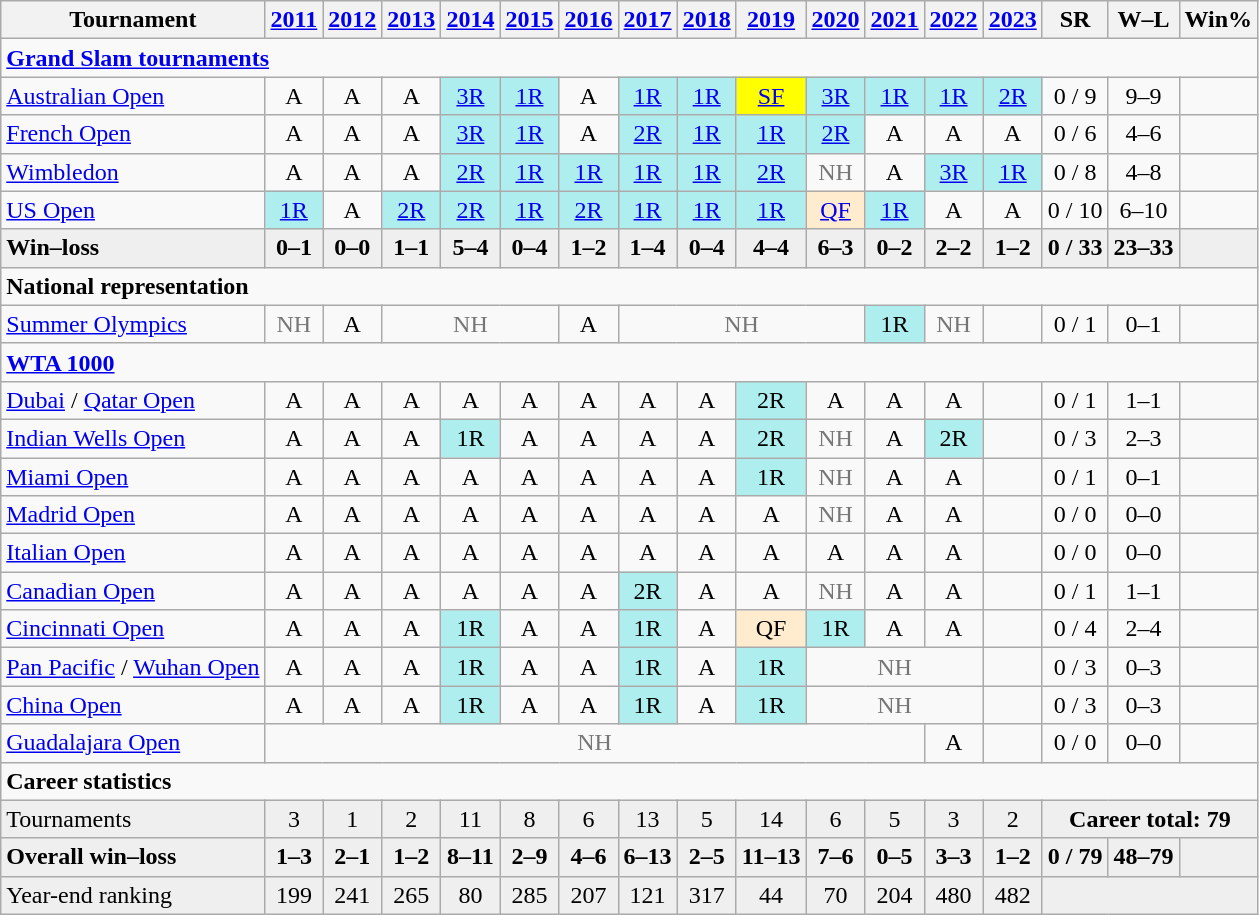<table class="wikitable" style="text-align:center;">
<tr>
<th>Tournament</th>
<th><a href='#'>2011</a></th>
<th><a href='#'>2012</a></th>
<th><a href='#'>2013</a></th>
<th><a href='#'>2014</a></th>
<th><a href='#'>2015</a></th>
<th><a href='#'>2016</a></th>
<th><a href='#'>2017</a></th>
<th><a href='#'>2018</a></th>
<th><a href='#'>2019</a></th>
<th><a href='#'>2020</a></th>
<th><a href='#'>2021</a></th>
<th><a href='#'>2022</a></th>
<th><a href='#'>2023</a></th>
<th>SR</th>
<th>W–L</th>
<th>Win%</th>
</tr>
<tr>
<td colspan="17" align="left"><strong><a href='#'>Grand Slam tournaments</a></strong></td>
</tr>
<tr>
<td align="left"><a href='#'>Australian Open</a></td>
<td>A</td>
<td>A</td>
<td>A</td>
<td bgcolor="afeeee"><a href='#'>3R</a></td>
<td bgcolor="afeeee"><a href='#'>1R</a></td>
<td>A</td>
<td bgcolor="afeeee"><a href='#'>1R</a></td>
<td bgcolor="afeeee"><a href='#'>1R</a></td>
<td bgcolor="yellow"><a href='#'>SF</a></td>
<td bgcolor="afeeee"><a href='#'>3R</a></td>
<td bgcolor="afeeee"><a href='#'>1R</a></td>
<td bgcolor="afeeee"><a href='#'>1R</a></td>
<td bgcolor="afeeee"><a href='#'>2R</a></td>
<td>0 / 9</td>
<td>9–9</td>
<td></td>
</tr>
<tr>
<td align="left"><a href='#'>French Open</a></td>
<td>A</td>
<td>A</td>
<td>A</td>
<td bgcolor="afeeee"><a href='#'>3R</a></td>
<td bgcolor="afeeee"><a href='#'>1R</a></td>
<td>A</td>
<td bgcolor="afeeee"><a href='#'>2R</a></td>
<td bgcolor="afeeee"><a href='#'>1R</a></td>
<td bgcolor="afeeee"><a href='#'>1R</a></td>
<td bgcolor="afeeee"><a href='#'>2R</a></td>
<td>A</td>
<td>A</td>
<td>A</td>
<td>0 / 6</td>
<td>4–6</td>
<td></td>
</tr>
<tr>
<td align="left"><a href='#'>Wimbledon</a></td>
<td>A</td>
<td>A</td>
<td>A</td>
<td bgcolor="afeeee"><a href='#'>2R</a></td>
<td bgcolor="afeeee"><a href='#'>1R</a></td>
<td bgcolor="afeeee"><a href='#'>1R</a></td>
<td bgcolor="afeeee"><a href='#'>1R</a></td>
<td bgcolor="afeeee"><a href='#'>1R</a></td>
<td bgcolor="afeeee"><a href='#'>2R</a></td>
<td style="color:#767676">NH</td>
<td>A</td>
<td bgcolor=afeeee><a href='#'>3R</a></td>
<td bgcolor=afeeee><a href='#'>1R</a></td>
<td>0 / 8</td>
<td>4–8</td>
<td></td>
</tr>
<tr>
<td align="left"><a href='#'>US Open</a></td>
<td bgcolor="afeeee"><a href='#'>1R</a></td>
<td>A</td>
<td bgcolor="afeeee"><a href='#'>2R</a></td>
<td bgcolor="afeeee"><a href='#'>2R</a></td>
<td bgcolor="afeeee"><a href='#'>1R</a></td>
<td bgcolor="afeeee"><a href='#'>2R</a></td>
<td bgcolor="afeeee"><a href='#'>1R</a></td>
<td bgcolor="afeeee"><a href='#'>1R</a></td>
<td bgcolor="afeeee"><a href='#'>1R</a></td>
<td bgcolor="ffebcd"><a href='#'>QF</a></td>
<td bgcolor="afeeee"><a href='#'>1R</a></td>
<td>A</td>
<td>A</td>
<td>0 / 10</td>
<td>6–10</td>
<td></td>
</tr>
<tr style="background:#efefef;font-weight:bold">
<td align="left">Win–loss</td>
<td>0–1</td>
<td>0–0</td>
<td>1–1</td>
<td>5–4</td>
<td>0–4</td>
<td>1–2</td>
<td>1–4</td>
<td>0–4</td>
<td>4–4</td>
<td>6–3</td>
<td>0–2</td>
<td>2–2</td>
<td>1–2</td>
<td>0 / 33</td>
<td>23–33</td>
<td></td>
</tr>
<tr>
<td colspan="17" align="left"><strong>National representation</strong></td>
</tr>
<tr>
<td align=left><a href='#'>Summer Olympics</a></td>
<td style=color:#767676>NH</td>
<td>A</td>
<td colspan="3" style=color:#767676>NH</td>
<td>A</td>
<td colspan="4" style=color:#767676>NH</td>
<td bgcolor=afeeee>1R</td>
<td style=color:#767676>NH</td>
<td></td>
<td>0 / 1</td>
<td>0–1</td>
<td></td>
</tr>
<tr>
<td colspan="17" align="left"><strong><a href='#'>WTA 1000</a></strong></td>
</tr>
<tr>
<td align=left><a href='#'>Dubai</a> / <a href='#'>Qatar Open</a></td>
<td>A</td>
<td>A</td>
<td>A</td>
<td>A</td>
<td>A</td>
<td>A</td>
<td>A</td>
<td>A</td>
<td bgcolor=afeeee>2R</td>
<td>A</td>
<td>A</td>
<td>A</td>
<td></td>
<td>0 / 1</td>
<td>1–1</td>
<td></td>
</tr>
<tr>
<td align=left><a href='#'>Indian Wells Open</a></td>
<td>A</td>
<td>A</td>
<td>A</td>
<td bgcolor=afeeee>1R</td>
<td>A</td>
<td>A</td>
<td>A</td>
<td>A</td>
<td bgcolor=afeeee>2R</td>
<td style=color:#767676>NH</td>
<td>A</td>
<td bgcolor=afeeee>2R</td>
<td></td>
<td>0 / 3</td>
<td>2–3</td>
<td></td>
</tr>
<tr>
<td align=left><a href='#'>Miami Open</a></td>
<td>A</td>
<td>A</td>
<td>A</td>
<td>A</td>
<td>A</td>
<td>A</td>
<td>A</td>
<td>A</td>
<td bgcolor=afeeee>1R</td>
<td style=color:#767676>NH</td>
<td>A</td>
<td>A</td>
<td></td>
<td>0 / 1</td>
<td>0–1</td>
<td></td>
</tr>
<tr>
<td align=left><a href='#'>Madrid Open</a></td>
<td>A</td>
<td>A</td>
<td>A</td>
<td>A</td>
<td>A</td>
<td>A</td>
<td>A</td>
<td>A</td>
<td>A</td>
<td style=color:#767676>NH</td>
<td>A</td>
<td>A</td>
<td></td>
<td>0 / 0</td>
<td>0–0</td>
<td></td>
</tr>
<tr>
<td align=left><a href='#'>Italian Open</a></td>
<td>A</td>
<td>A</td>
<td>A</td>
<td>A</td>
<td>A</td>
<td>A</td>
<td>A</td>
<td>A</td>
<td>A</td>
<td>A</td>
<td>A</td>
<td>A</td>
<td></td>
<td>0 / 0</td>
<td>0–0</td>
<td></td>
</tr>
<tr>
<td align=left><a href='#'>Canadian Open</a></td>
<td>A</td>
<td>A</td>
<td>A</td>
<td>A</td>
<td>A</td>
<td>A</td>
<td bgcolor=afeeee>2R</td>
<td>A</td>
<td>A</td>
<td style=color:#767676>NH</td>
<td>A</td>
<td>A</td>
<td></td>
<td>0 / 1</td>
<td>1–1</td>
<td></td>
</tr>
<tr>
<td align=left><a href='#'>Cincinnati Open</a></td>
<td>A</td>
<td>A</td>
<td>A</td>
<td bgcolor=afeeee>1R</td>
<td>A</td>
<td>A</td>
<td bgcolor=afeeee>1R</td>
<td>A</td>
<td bgcolor=ffebcd>QF</td>
<td bgcolor=afeeee>1R</td>
<td>A</td>
<td>A</td>
<td></td>
<td>0 / 4</td>
<td>2–4</td>
<td></td>
</tr>
<tr>
<td align=left><a href='#'>Pan Pacific</a> / <a href='#'>Wuhan Open</a></td>
<td>A</td>
<td>A</td>
<td>A</td>
<td bgcolor=afeeee>1R</td>
<td>A</td>
<td>A</td>
<td bgcolor=afeeee>1R</td>
<td>A</td>
<td bgcolor=afeeee>1R</td>
<td colspan=3 style=color:#767676>NH</td>
<td></td>
<td>0 / 3</td>
<td>0–3</td>
<td></td>
</tr>
<tr>
<td align=left><a href='#'>China Open</a></td>
<td>A</td>
<td>A</td>
<td>A</td>
<td bgcolor=afeeee>1R</td>
<td>A</td>
<td>A</td>
<td bgcolor=afeeee>1R</td>
<td>A</td>
<td bgcolor=afeeee>1R</td>
<td colspan=3 style=color:#767676>NH</td>
<td></td>
<td>0 / 3</td>
<td>0–3</td>
<td></td>
</tr>
<tr>
<td align=left><a href='#'>Guadalajara Open</a></td>
<td colspan=11 style=color:#767676>NH</td>
<td>A</td>
<td></td>
<td>0 / 0</td>
<td>0–0</td>
<td></td>
</tr>
<tr>
<td colspan="17" align="left"><strong>Career statistics</strong></td>
</tr>
<tr bgcolor=efefef>
<td align=left>Tournaments</td>
<td>3</td>
<td>1</td>
<td>2</td>
<td>11</td>
<td>8</td>
<td>6</td>
<td>13</td>
<td>5</td>
<td>14</td>
<td>6</td>
<td>5</td>
<td>3</td>
<td>2</td>
<td colspan="3"><strong>Career total: 79</strong></td>
</tr>
<tr style=background:#efefef;font-weight:bold>
<td align=left>Overall win–loss</td>
<td>1–3</td>
<td>2–1</td>
<td>1–2</td>
<td>8–11</td>
<td>2–9</td>
<td>4–6</td>
<td>6–13</td>
<td>2–5</td>
<td>11–13</td>
<td>7–6</td>
<td>0–5</td>
<td>3–3</td>
<td>1–2</td>
<td>0 / 79</td>
<td>48–79</td>
<td></td>
</tr>
<tr bgcolor=efefef>
<td align=left>Year-end ranking</td>
<td>199</td>
<td>241</td>
<td>265</td>
<td>80</td>
<td>285</td>
<td>207</td>
<td>121</td>
<td>317</td>
<td>44</td>
<td>70</td>
<td>204</td>
<td>480</td>
<td>482</td>
<td colspan="3"></td>
</tr>
</table>
